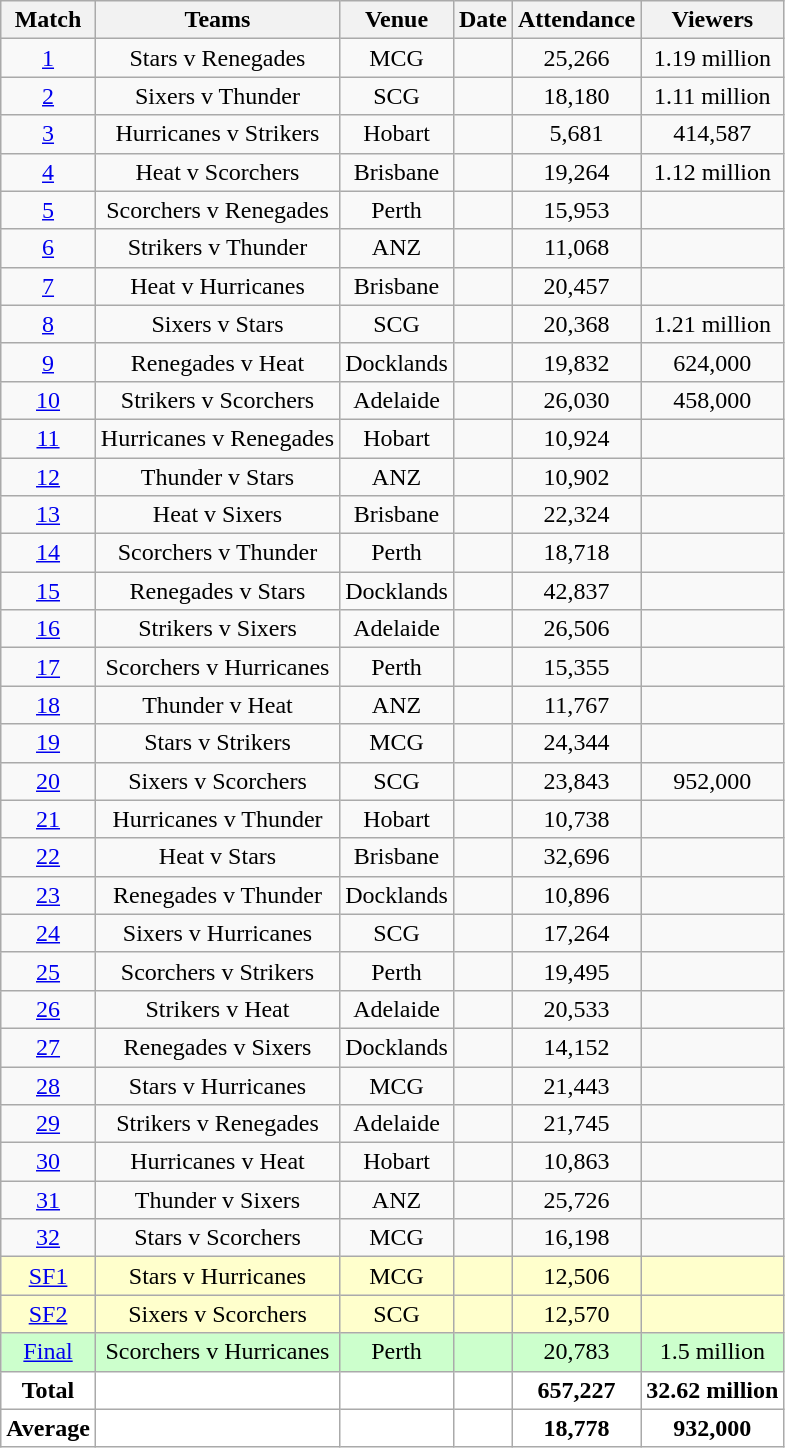<table class="wikitable sortable" style="text-align:center">
<tr>
<th>Match</th>
<th>Teams</th>
<th>Venue</th>
<th>Date</th>
<th>Attendance</th>
<th>Viewers</th>
</tr>
<tr>
<td><a href='#'>1</a></td>
<td>Stars v Renegades</td>
<td>MCG</td>
<td></td>
<td>25,266</td>
<td>1.19 million</td>
</tr>
<tr>
<td><a href='#'>2</a></td>
<td>Sixers v Thunder</td>
<td>SCG</td>
<td></td>
<td>18,180</td>
<td>1.11 million</td>
</tr>
<tr>
<td><a href='#'>3</a></td>
<td>Hurricanes v Strikers</td>
<td>Hobart</td>
<td></td>
<td>5,681</td>
<td>414,587</td>
</tr>
<tr>
<td><a href='#'>4</a></td>
<td>Heat v Scorchers</td>
<td>Brisbane</td>
<td></td>
<td>19,264</td>
<td>1.12 million</td>
</tr>
<tr>
<td><a href='#'>5</a></td>
<td>Scorchers v Renegades</td>
<td>Perth</td>
<td></td>
<td>15,953</td>
<td></td>
</tr>
<tr>
<td><a href='#'>6</a></td>
<td>Strikers v Thunder</td>
<td>ANZ</td>
<td></td>
<td>11,068</td>
<td></td>
</tr>
<tr>
<td><a href='#'>7</a></td>
<td>Heat v Hurricanes</td>
<td>Brisbane</td>
<td></td>
<td>20,457</td>
<td></td>
</tr>
<tr>
<td><a href='#'>8</a></td>
<td>Sixers v Stars</td>
<td>SCG</td>
<td></td>
<td>20,368</td>
<td>1.21 million</td>
</tr>
<tr>
<td><a href='#'>9</a></td>
<td>Renegades v Heat</td>
<td>Docklands</td>
<td></td>
<td>19,832</td>
<td>624,000</td>
</tr>
<tr>
<td><a href='#'>10</a></td>
<td>Strikers v Scorchers</td>
<td>Adelaide</td>
<td></td>
<td>26,030</td>
<td>458,000</td>
</tr>
<tr>
<td><a href='#'>11</a></td>
<td>Hurricanes v Renegades</td>
<td>Hobart</td>
<td></td>
<td>10,924</td>
<td></td>
</tr>
<tr>
<td><a href='#'>12</a></td>
<td>Thunder v Stars</td>
<td>ANZ</td>
<td></td>
<td>10,902</td>
<td></td>
</tr>
<tr>
<td><a href='#'>13</a></td>
<td>Heat v Sixers</td>
<td>Brisbane</td>
<td></td>
<td>22,324</td>
<td></td>
</tr>
<tr>
<td><a href='#'>14</a></td>
<td>Scorchers v Thunder</td>
<td>Perth</td>
<td></td>
<td>18,718</td>
<td></td>
</tr>
<tr>
<td><a href='#'>15</a></td>
<td>Renegades v Stars</td>
<td>Docklands</td>
<td></td>
<td>42,837</td>
<td></td>
</tr>
<tr>
<td><a href='#'>16</a></td>
<td>Strikers v Sixers</td>
<td>Adelaide</td>
<td></td>
<td>26,506</td>
<td></td>
</tr>
<tr>
<td><a href='#'>17</a></td>
<td>Scorchers v Hurricanes</td>
<td>Perth</td>
<td></td>
<td>15,355</td>
<td></td>
</tr>
<tr>
<td><a href='#'>18</a></td>
<td>Thunder v Heat</td>
<td>ANZ</td>
<td></td>
<td>11,767</td>
<td></td>
</tr>
<tr>
<td><a href='#'>19</a></td>
<td>Stars v Strikers</td>
<td>MCG</td>
<td></td>
<td>24,344</td>
<td></td>
</tr>
<tr>
<td><a href='#'>20</a></td>
<td>Sixers v Scorchers</td>
<td>SCG</td>
<td></td>
<td>23,843</td>
<td>952,000</td>
</tr>
<tr>
<td><a href='#'>21</a></td>
<td>Hurricanes v Thunder</td>
<td>Hobart</td>
<td></td>
<td>10,738</td>
<td></td>
</tr>
<tr>
<td><a href='#'>22</a></td>
<td>Heat v Stars</td>
<td>Brisbane</td>
<td></td>
<td>32,696</td>
<td></td>
</tr>
<tr>
<td><a href='#'>23</a></td>
<td>Renegades v Thunder</td>
<td>Docklands</td>
<td></td>
<td>10,896</td>
<td></td>
</tr>
<tr>
<td><a href='#'>24</a></td>
<td>Sixers v Hurricanes</td>
<td>SCG</td>
<td></td>
<td>17,264</td>
<td></td>
</tr>
<tr>
<td><a href='#'>25</a></td>
<td>Scorchers v Strikers</td>
<td>Perth</td>
<td></td>
<td>19,495</td>
<td></td>
</tr>
<tr>
<td><a href='#'>26</a></td>
<td>Strikers v Heat</td>
<td>Adelaide</td>
<td></td>
<td>20,533</td>
<td></td>
</tr>
<tr>
<td><a href='#'>27</a></td>
<td>Renegades v Sixers</td>
<td>Docklands</td>
<td></td>
<td>14,152</td>
<td></td>
</tr>
<tr>
<td><a href='#'>28</a></td>
<td>Stars v Hurricanes</td>
<td>MCG</td>
<td></td>
<td>21,443</td>
<td></td>
</tr>
<tr>
<td><a href='#'>29</a></td>
<td>Strikers v Renegades</td>
<td>Adelaide</td>
<td></td>
<td>21,745</td>
<td></td>
</tr>
<tr>
<td><a href='#'>30</a></td>
<td>Hurricanes v Heat</td>
<td>Hobart</td>
<td></td>
<td>10,863</td>
<td></td>
</tr>
<tr>
<td><a href='#'>31</a></td>
<td>Thunder v Sixers</td>
<td>ANZ</td>
<td></td>
<td>25,726</td>
<td></td>
</tr>
<tr>
<td><a href='#'>32</a></td>
<td>Stars v Scorchers</td>
<td>MCG</td>
<td></td>
<td>16,198</td>
<td></td>
</tr>
<tr style="background:#ffc">
<td><a href='#'>SF1</a></td>
<td>Stars v Hurricanes</td>
<td>MCG</td>
<td></td>
<td>12,506</td>
<td></td>
</tr>
<tr style="background:#ffc">
<td><a href='#'>SF2</a></td>
<td>Sixers v Scorchers</td>
<td>SCG</td>
<td></td>
<td>12,570</td>
<td></td>
</tr>
<tr style="background:#cfc">
<td><a href='#'>Final</a></td>
<td>Scorchers v Hurricanes</td>
<td>Perth</td>
<td></td>
<td>20,783</td>
<td>1.5 million</td>
</tr>
<tr style="background:white; color:black;">
<td><strong>Total</strong></td>
<td></td>
<td></td>
<td></td>
<td><strong>657,227</strong></td>
<td><strong>32.62 million</strong></td>
</tr>
<tr style="background:white; color:black;">
<td><strong>Average</strong></td>
<td></td>
<td></td>
<td></td>
<td><strong>18,778</strong></td>
<td><strong>932,000</strong></td>
</tr>
</table>
